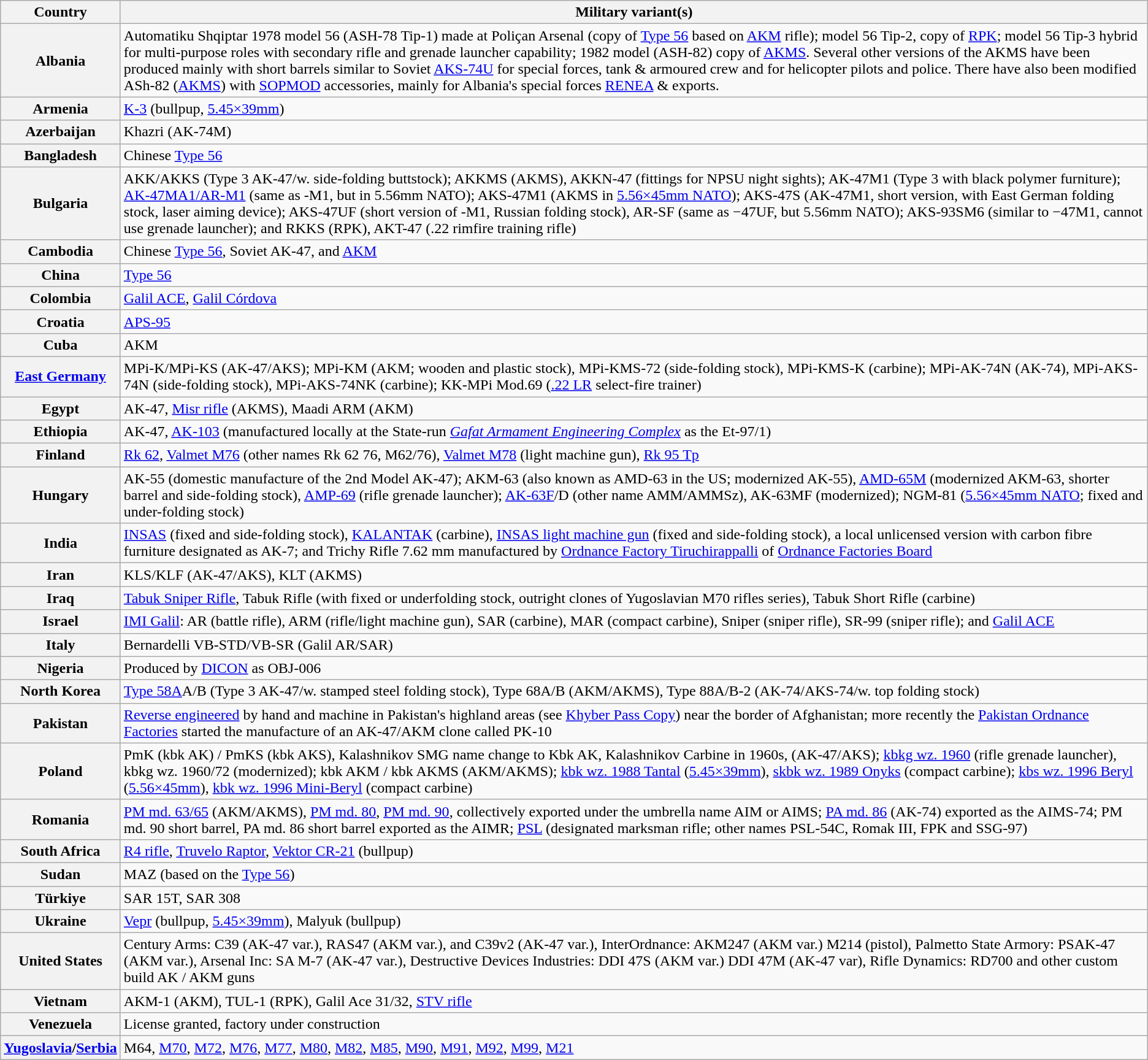<table class="wikitable" style="text-align:left;">
<tr>
<th>Country</th>
<th>Military variant(s)</th>
</tr>
<tr>
<th>Albania</th>
<td>Automatiku Shqiptar 1978 model 56 (ASH-78 Tip-1) made at Poliçan Arsenal (copy of <a href='#'>Type 56</a> based on <a href='#'>AKM</a> rifle); model 56 Tip-2, copy of <a href='#'>RPK</a>; model 56 Tip-3 hybrid for multi-purpose roles with secondary rifle and grenade launcher capability; 1982 model (ASH-82) copy of <a href='#'>AKMS</a>. Several other versions of the AKMS have been produced mainly with short barrels similar to Soviet <a href='#'>AKS-74U</a> for special forces, tank & armoured crew and for helicopter pilots and police. There have also been modified ASh-82 (<a href='#'>AKMS</a>) with <a href='#'>SOPMOD</a> accessories, mainly for Albania's special forces <a href='#'>RENEA</a> & exports.</td>
</tr>
<tr>
<th>Armenia</th>
<td><a href='#'>K-3</a> (bullpup, <a href='#'>5.45×39mm</a>)</td>
</tr>
<tr>
<th>Azerbaijan</th>
<td>Khazri (AK-74M)</td>
</tr>
<tr>
<th>Bangladesh</th>
<td>Chinese <a href='#'>Type 56</a></td>
</tr>
<tr>
<th>Bulgaria</th>
<td>AKK/AKKS (Type 3 AK-47/w. side-folding buttstock); AKKMS (AKMS), AKKN-47 (fittings for NPSU night sights); AK-47M1 (Type 3 with black polymer furniture); <a href='#'>AK-47MA1/AR-M1</a> (same as -M1, but in 5.56mm NATO); AKS-47M1 (AKMS in <a href='#'>5.56×45mm NATO</a>); AKS-47S (AK-47M1, short version, with East German folding stock, laser aiming device); AKS-47UF (short version of -M1, Russian folding stock), AR-SF (same as −47UF, but 5.56mm NATO); AKS-93SM6 (similar to −47M1, cannot use grenade launcher); and RKKS (RPK), AKT-47 (.22 rimfire training rifle)</td>
</tr>
<tr>
<th>Cambodia</th>
<td>Chinese <a href='#'>Type 56</a>, Soviet AK-47, and <a href='#'>AKM</a></td>
</tr>
<tr>
<th>China</th>
<td><a href='#'>Type 56</a></td>
</tr>
<tr>
<th>Colombia</th>
<td><a href='#'>Galil ACE</a>, <a href='#'>Galil Córdova</a></td>
</tr>
<tr>
<th>Croatia</th>
<td><a href='#'>APS-95</a></td>
</tr>
<tr>
<th>Cuba</th>
<td>AKM</td>
</tr>
<tr>
<th><a href='#'>East Germany</a></th>
<td>MPi-K/MPi-KS (AK-47/AKS); MPi-KM (AKM; wooden and plastic stock), MPi-KMS-72 (side-folding stock), MPi-KMS-K (carbine); MPi-AK-74N (AK-74), MPi-AKS-74N (side-folding stock), MPi-AKS-74NK (carbine); KK-MPi Mod.69 (<a href='#'>.22 LR</a> select-fire trainer)</td>
</tr>
<tr>
<th>Egypt</th>
<td>AK-47, <a href='#'>Misr rifle</a> (AKMS), Maadi ARM (AKM)</td>
</tr>
<tr>
<th>Ethiopia</th>
<td>AK-47, <a href='#'>AK-103</a> (manufactured locally at the State-run <em><a href='#'>Gafat Armament Engineering Complex</a></em> as the Et-97/1)</td>
</tr>
<tr>
<th>Finland</th>
<td><a href='#'>Rk 62</a>, <a href='#'>Valmet M76</a> (other names Rk 62 76, M62/76), <a href='#'>Valmet M78</a> (light machine gun), <a href='#'>Rk 95 Tp</a></td>
</tr>
<tr>
<th>Hungary</th>
<td>AK-55 (domestic manufacture of the 2nd Model AK-47); AKM-63 (also known as AMD-63 in the US; modernized AK-55), <a href='#'>AMD-65M</a> (modernized AKM-63, shorter barrel and side-folding stock), <a href='#'>AMP-69</a> (rifle grenade launcher); <a href='#'>AK-63F</a>/D (other name AMM/AMMSz), AK-63MF (modernized); NGM-81 (<a href='#'>5.56×45mm NATO</a>; fixed and under-folding stock)</td>
</tr>
<tr>
<th>India</th>
<td><a href='#'>INSAS</a> (fixed and side-folding stock), <a href='#'>KALANTAK</a> (carbine), <a href='#'>INSAS light machine gun</a> (fixed and side-folding stock), a local unlicensed version with carbon fibre furniture designated as AK-7; and Trichy Rifle 7.62 mm manufactured by <a href='#'>Ordnance Factory Tiruchirappalli</a> of <a href='#'>Ordnance Factories Board</a></td>
</tr>
<tr>
<th>Iran</th>
<td>KLS/KLF (AK-47/AKS), KLT (AKMS)</td>
</tr>
<tr>
<th>Iraq</th>
<td><a href='#'>Tabuk Sniper Rifle</a>, Tabuk Rifle (with fixed or underfolding stock, outright clones of Yugoslavian M70 rifles series), Tabuk Short Rifle (carbine)</td>
</tr>
<tr>
<th>Israel</th>
<td><a href='#'>IMI Galil</a>: AR (battle rifle), ARM (rifle/light machine gun), SAR (carbine), MAR (compact carbine), Sniper (sniper rifle), SR-99 (sniper rifle); and <a href='#'>Galil ACE</a></td>
</tr>
<tr>
<th>Italy</th>
<td>Bernardelli VB-STD/VB-SR (Galil AR/SAR)</td>
</tr>
<tr>
<th>Nigeria</th>
<td>Produced by <a href='#'>DICON</a> as OBJ-006</td>
</tr>
<tr>
<th>North Korea</th>
<td><a href='#'>Type 58A</a>A/B (Type 3 AK-47/w. stamped steel folding stock), Type 68A/B (AKM/AKMS), Type 88A/B-2 (AK-74/AKS-74/w. top folding stock)</td>
</tr>
<tr>
<th>Pakistan</th>
<td><a href='#'>Reverse engineered</a> by hand and machine in Pakistan's highland areas (see <a href='#'>Khyber Pass Copy</a>) near the border of Afghanistan; more recently the <a href='#'>Pakistan Ordnance Factories</a> started the manufacture of an AK-47/AKM clone called PK-10</td>
</tr>
<tr>
<th>Poland</th>
<td>PmK (kbk AK) / PmKS (kbk AKS), Kalashnikov SMG name change to Kbk AK, Kalashnikov Carbine in 1960s, (AK-47/AKS); <a href='#'>kbkg wz. 1960</a> (rifle grenade launcher), kbkg wz. 1960/72 (modernized); kbk AKM / kbk AKMS (AKM/AKMS); <a href='#'>kbk wz. 1988 Tantal</a> (<a href='#'>5.45×39mm</a>), <a href='#'>skbk wz. 1989 Onyks</a> (compact carbine); <a href='#'>kbs wz. 1996 Beryl</a> (<a href='#'>5.56×45mm</a>), <a href='#'>kbk wz. 1996 Mini-Beryl</a> (compact carbine)</td>
</tr>
<tr>
<th>Romania</th>
<td><a href='#'>PM md. 63/65</a> (AKM/AKMS), <a href='#'>PM md. 80</a>, <a href='#'>PM md. 90</a>, collectively exported under the umbrella name AIM or AIMS; <a href='#'>PA md. 86</a> (AK-74) exported as the AIMS-74; PM md. 90 short barrel, PA md. 86 short barrel exported as the AIMR; <a href='#'>PSL</a> (designated marksman rifle; other names PSL-54C, Romak III, FPK and SSG-97)</td>
</tr>
<tr>
<th>South Africa</th>
<td><a href='#'>R4 rifle</a>, <a href='#'>Truvelo Raptor</a>, <a href='#'>Vektor CR-21</a> (bullpup)</td>
</tr>
<tr>
<th>Sudan</th>
<td>MAZ (based on the <a href='#'>Type 56</a>)</td>
</tr>
<tr>
<th>Türkiye</th>
<td>SAR 15T, SAR 308</td>
</tr>
<tr>
<th>Ukraine</th>
<td><a href='#'>Vepr</a> (bullpup, <a href='#'>5.45×39mm</a>), Malyuk (bullpup)</td>
</tr>
<tr>
<th>United States</th>
<td>Century Arms: C39 (AK-47 var.), RAS47 (AKM var.), and C39v2 (AK-47 var.), InterOrdnance: AKM247 (AKM var.) M214 (pistol), Palmetto State Armory: PSAK-47 (AKM var.), Arsenal Inc: SA M-7 (AK-47 var.), Destructive Devices Industries: DDI 47S (AKM var.) DDI 47M (AK-47 var), Rifle Dynamics: RD700 and other custom build AK / AKM guns</td>
</tr>
<tr>
<th>Vietnam</th>
<td>AKM-1 (AKM), TUL-1 (RPK), Galil Ace 31/32, <a href='#'>STV rifle</a></td>
</tr>
<tr>
<th>Venezuela</th>
<td>License granted, factory under construction</td>
</tr>
<tr>
<th><a href='#'>Yugoslavia</a>/<a href='#'>Serbia</a></th>
<td>M64, <a href='#'>M70</a>, <a href='#'>M72</a>, <a href='#'>M76</a>, <a href='#'>M77</a>, <a href='#'>M80</a>, <a href='#'>M82</a>, <a href='#'>M85</a>, <a href='#'>M90</a>, <a href='#'>M91</a>, <a href='#'>M92</a>, <a href='#'>M99</a>, <a href='#'>M21</a></td>
</tr>
</table>
